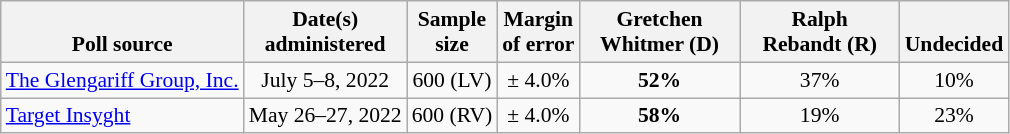<table class="wikitable" style="font-size:90%;text-align:center;">
<tr valign=bottom>
<th>Poll source</th>
<th>Date(s)<br>administered</th>
<th>Sample<br>size</th>
<th>Margin<br>of error</th>
<th style="width:100px;">Gretchen<br>Whitmer (D)</th>
<th style="width:100px;">Ralph<br>Rebandt (R)</th>
<th>Undecided</th>
</tr>
<tr>
<td style="text-align:left;"><a href='#'>The Glengariff Group, Inc.</a></td>
<td>July 5–8, 2022</td>
<td>600 (LV)</td>
<td>± 4.0%</td>
<td><strong>52%</strong></td>
<td>37%</td>
<td>10%</td>
</tr>
<tr>
<td style="text-align:left;"><a href='#'>Target Insyght</a></td>
<td>May 26–27, 2022</td>
<td>600 (RV)</td>
<td>± 4.0%</td>
<td><strong>58%</strong></td>
<td>19%</td>
<td>23%</td>
</tr>
</table>
